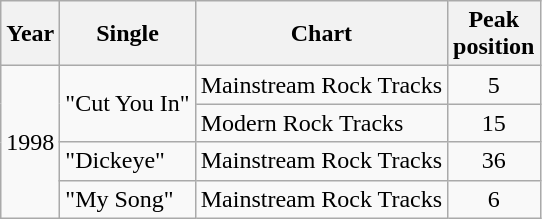<table class="wikitable">
<tr>
<th>Year</th>
<th>Single</th>
<th>Chart</th>
<th>Peak<br>position</th>
</tr>
<tr>
<td rowspan="4">1998</td>
<td rowspan="2">"Cut You In"</td>
<td>Mainstream Rock Tracks</td>
<td align="center">5</td>
</tr>
<tr>
<td>Modern Rock Tracks</td>
<td align="center">15</td>
</tr>
<tr>
<td>"Dickeye"</td>
<td>Mainstream Rock Tracks</td>
<td align="center">36</td>
</tr>
<tr>
<td>"My Song"</td>
<td>Mainstream Rock Tracks</td>
<td align="center">6</td>
</tr>
</table>
